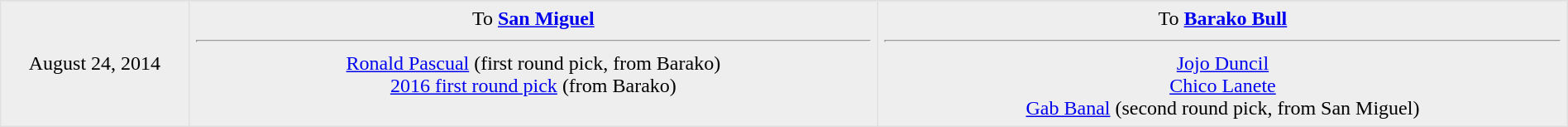<table border=1 style="border-collapse:collapse; text-align: center; width: 100%" bordercolor="#DFDFDF"  cellpadding="5">
<tr>
</tr>
<tr bgcolor="eeeeee">
<td style="width:12%">August 24, 2014<br></td>
<td style="width:44%" valign="top">To <strong><a href='#'>San Miguel</a></strong><hr><a href='#'>Ronald Pascual</a> (first round pick, from Barako)<br><a href='#'>2016 first round pick</a> (from Barako)</td>
<td style="width:44%" valign="top">To <strong><a href='#'>Barako Bull</a></strong><hr><a href='#'>Jojo Duncil</a><br><a href='#'>Chico Lanete</a><br><a href='#'>Gab Banal</a> (second round pick, from San Miguel)</td>
</tr>
</table>
